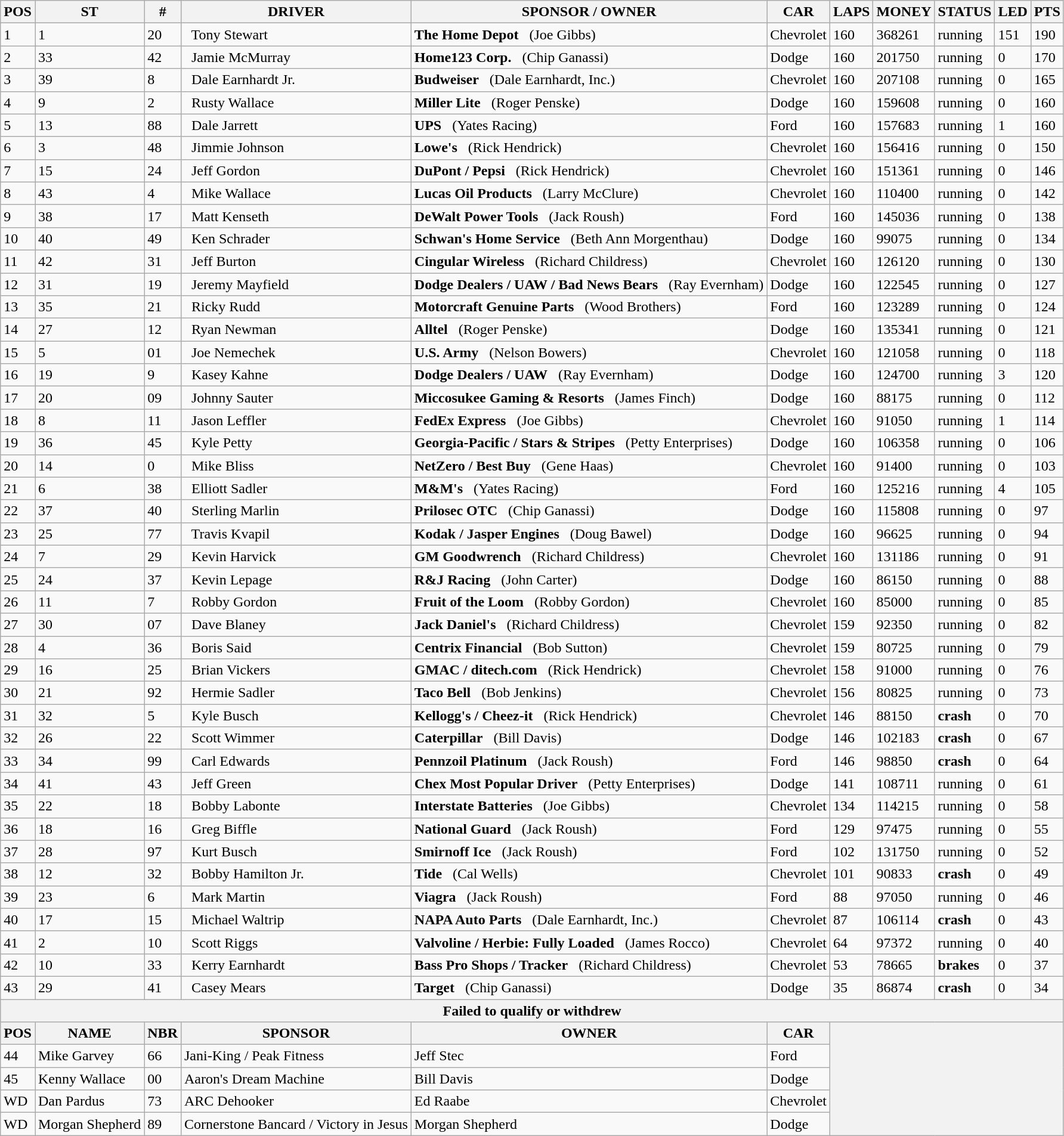<table class="wikitable">
<tr>
<th>POS</th>
<th>ST</th>
<th>#</th>
<th>DRIVER</th>
<th>SPONSOR / OWNER</th>
<th>CAR</th>
<th>LAPS</th>
<th>MONEY</th>
<th>STATUS</th>
<th>LED</th>
<th>PTS</th>
</tr>
<tr>
<td>1</td>
<td>1</td>
<td>20</td>
<td>  Tony Stewart</td>
<td><strong>The Home Depot</strong>   (Joe Gibbs)</td>
<td>Chevrolet</td>
<td>160</td>
<td>368261</td>
<td>running</td>
<td>151</td>
<td>190</td>
</tr>
<tr>
<td>2</td>
<td>33</td>
<td>42</td>
<td>  Jamie McMurray</td>
<td><strong>Home123 Corp.</strong>   (Chip Ganassi)</td>
<td>Dodge</td>
<td>160</td>
<td>201750</td>
<td>running</td>
<td>0</td>
<td>170</td>
</tr>
<tr>
<td>3</td>
<td>39</td>
<td>8</td>
<td>  Dale Earnhardt Jr.</td>
<td><strong>Budweiser</strong>   (Dale Earnhardt, Inc.)</td>
<td>Chevrolet</td>
<td>160</td>
<td>207108</td>
<td>running</td>
<td>0</td>
<td>165</td>
</tr>
<tr>
<td>4</td>
<td>9</td>
<td>2</td>
<td>  Rusty Wallace</td>
<td><strong>Miller Lite</strong>   (Roger Penske)</td>
<td>Dodge</td>
<td>160</td>
<td>159608</td>
<td>running</td>
<td>0</td>
<td>160</td>
</tr>
<tr>
<td>5</td>
<td>13</td>
<td>88</td>
<td>  Dale Jarrett</td>
<td><strong>UPS</strong>   (Yates Racing)</td>
<td>Ford</td>
<td>160</td>
<td>157683</td>
<td>running</td>
<td>1</td>
<td>160</td>
</tr>
<tr>
<td>6</td>
<td>3</td>
<td>48</td>
<td>  Jimmie Johnson</td>
<td><strong>Lowe's</strong>   (Rick Hendrick)</td>
<td>Chevrolet</td>
<td>160</td>
<td>156416</td>
<td>running</td>
<td>0</td>
<td>150</td>
</tr>
<tr>
<td>7</td>
<td>15</td>
<td>24</td>
<td>  Jeff Gordon</td>
<td><strong>DuPont / Pepsi</strong>   (Rick Hendrick)</td>
<td>Chevrolet</td>
<td>160</td>
<td>151361</td>
<td>running</td>
<td>0</td>
<td>146</td>
</tr>
<tr>
<td>8</td>
<td>43</td>
<td>4</td>
<td>  Mike Wallace</td>
<td><strong>Lucas Oil Products</strong>   (Larry McClure)</td>
<td>Chevrolet</td>
<td>160</td>
<td>110400</td>
<td>running</td>
<td>0</td>
<td>142</td>
</tr>
<tr>
<td>9</td>
<td>38</td>
<td>17</td>
<td>  Matt Kenseth</td>
<td><strong>DeWalt Power Tools</strong>   (Jack Roush)</td>
<td>Ford</td>
<td>160</td>
<td>145036</td>
<td>running</td>
<td>0</td>
<td>138</td>
</tr>
<tr>
<td>10</td>
<td>40</td>
<td>49</td>
<td>  Ken Schrader</td>
<td><strong>Schwan's Home Service</strong>   (Beth Ann Morgenthau)</td>
<td>Dodge</td>
<td>160</td>
<td>99075</td>
<td>running</td>
<td>0</td>
<td>134</td>
</tr>
<tr>
<td>11</td>
<td>42</td>
<td>31</td>
<td>  Jeff Burton</td>
<td><strong>Cingular Wireless</strong>   (Richard Childress)</td>
<td>Chevrolet</td>
<td>160</td>
<td>126120</td>
<td>running</td>
<td>0</td>
<td>130</td>
</tr>
<tr>
<td>12</td>
<td>31</td>
<td>19</td>
<td>  Jeremy Mayfield</td>
<td><strong>Dodge Dealers / UAW / Bad News Bears</strong>   (Ray Evernham)</td>
<td>Dodge</td>
<td>160</td>
<td>122545</td>
<td>running</td>
<td>0</td>
<td>127</td>
</tr>
<tr>
<td>13</td>
<td>35</td>
<td>21</td>
<td>  Ricky Rudd</td>
<td><strong>Motorcraft Genuine Parts</strong>   (Wood Brothers)</td>
<td>Ford</td>
<td>160</td>
<td>123289</td>
<td>running</td>
<td>0</td>
<td>124</td>
</tr>
<tr>
<td>14</td>
<td>27</td>
<td>12</td>
<td>  Ryan Newman</td>
<td><strong>Alltel</strong>   (Roger Penske)</td>
<td>Dodge</td>
<td>160</td>
<td>135341</td>
<td>running</td>
<td>0</td>
<td>121</td>
</tr>
<tr>
<td>15</td>
<td>5</td>
<td>01</td>
<td>  Joe Nemechek</td>
<td><strong>U.S. Army</strong>   (Nelson Bowers)</td>
<td>Chevrolet</td>
<td>160</td>
<td>121058</td>
<td>running</td>
<td>0</td>
<td>118</td>
</tr>
<tr>
<td>16</td>
<td>19</td>
<td>9</td>
<td>  Kasey Kahne</td>
<td><strong>Dodge Dealers / UAW</strong>   (Ray Evernham)</td>
<td>Dodge</td>
<td>160</td>
<td>124700</td>
<td>running</td>
<td>3</td>
<td>120</td>
</tr>
<tr>
<td>17</td>
<td>20</td>
<td>09</td>
<td>  Johnny Sauter</td>
<td><strong>Miccosukee Gaming & Resorts</strong>   (James Finch)</td>
<td>Dodge</td>
<td>160</td>
<td>88175</td>
<td>running</td>
<td>0</td>
<td>112</td>
</tr>
<tr>
<td>18</td>
<td>8</td>
<td>11</td>
<td>  Jason Leffler</td>
<td><strong>FedEx Express</strong>   (Joe Gibbs)</td>
<td>Chevrolet</td>
<td>160</td>
<td>91050</td>
<td>running</td>
<td>1</td>
<td>114</td>
</tr>
<tr>
<td>19</td>
<td>36</td>
<td>45</td>
<td>  Kyle Petty</td>
<td><strong>Georgia-Pacific / Stars & Stripes</strong>   (Petty Enterprises)</td>
<td>Dodge</td>
<td>160</td>
<td>106358</td>
<td>running</td>
<td>0</td>
<td>106</td>
</tr>
<tr>
<td>20</td>
<td>14</td>
<td>0</td>
<td>  Mike Bliss</td>
<td><strong>NetZero / Best Buy</strong>   (Gene Haas)</td>
<td>Chevrolet</td>
<td>160</td>
<td>91400</td>
<td>running</td>
<td>0</td>
<td>103</td>
</tr>
<tr>
<td>21</td>
<td>6</td>
<td>38</td>
<td>  Elliott Sadler</td>
<td><strong>M&M's</strong>   (Yates Racing)</td>
<td>Ford</td>
<td>160</td>
<td>125216</td>
<td>running</td>
<td>4</td>
<td>105</td>
</tr>
<tr>
<td>22</td>
<td>37</td>
<td>40</td>
<td>  Sterling Marlin</td>
<td><strong>Prilosec OTC</strong>   (Chip Ganassi)</td>
<td>Dodge</td>
<td>160</td>
<td>115808</td>
<td>running</td>
<td>0</td>
<td>97</td>
</tr>
<tr>
<td>23</td>
<td>25</td>
<td>77</td>
<td>  Travis Kvapil</td>
<td><strong>Kodak / Jasper Engines</strong>   (Doug Bawel)</td>
<td>Dodge</td>
<td>160</td>
<td>96625</td>
<td>running</td>
<td>0</td>
<td>94</td>
</tr>
<tr>
<td>24</td>
<td>7</td>
<td>29</td>
<td>  Kevin Harvick</td>
<td><strong>GM Goodwrench</strong>   (Richard Childress)</td>
<td>Chevrolet</td>
<td>160</td>
<td>131186</td>
<td>running</td>
<td>0</td>
<td>91</td>
</tr>
<tr>
<td>25</td>
<td>24</td>
<td>37</td>
<td>  Kevin Lepage</td>
<td><strong>R&J Racing</strong>   (John Carter)</td>
<td>Dodge</td>
<td>160</td>
<td>86150</td>
<td>running</td>
<td>0</td>
<td>88</td>
</tr>
<tr>
<td>26</td>
<td>11</td>
<td>7</td>
<td>  Robby Gordon</td>
<td><strong>Fruit of the Loom</strong>   (Robby Gordon)</td>
<td>Chevrolet</td>
<td>160</td>
<td>85000</td>
<td>running</td>
<td>0</td>
<td>85</td>
</tr>
<tr>
<td>27</td>
<td>30</td>
<td>07</td>
<td>  Dave Blaney</td>
<td><strong>Jack Daniel's</strong>   (Richard Childress)</td>
<td>Chevrolet</td>
<td>159</td>
<td>92350</td>
<td>running</td>
<td>0</td>
<td>82</td>
</tr>
<tr>
<td>28</td>
<td>4</td>
<td>36</td>
<td>  Boris Said</td>
<td><strong>Centrix Financial</strong>   (Bob Sutton)</td>
<td>Chevrolet</td>
<td>159</td>
<td>80725</td>
<td>running</td>
<td>0</td>
<td>79</td>
</tr>
<tr>
<td>29</td>
<td>16</td>
<td>25</td>
<td>  Brian Vickers</td>
<td><strong>GMAC / ditech.com</strong>   (Rick Hendrick)</td>
<td>Chevrolet</td>
<td>158</td>
<td>91000</td>
<td>running</td>
<td>0</td>
<td>76</td>
</tr>
<tr>
<td>30</td>
<td>21</td>
<td>92</td>
<td>  Hermie Sadler</td>
<td><strong>Taco Bell</strong>   (Bob Jenkins)</td>
<td>Chevrolet</td>
<td>156</td>
<td>80825</td>
<td>running</td>
<td>0</td>
<td>73</td>
</tr>
<tr>
<td>31</td>
<td>32</td>
<td>5</td>
<td>  Kyle Busch</td>
<td><strong>Kellogg's / Cheez-it</strong>   (Rick Hendrick)</td>
<td>Chevrolet</td>
<td>146</td>
<td>88150</td>
<td><strong>crash</strong></td>
<td>0</td>
<td>70</td>
</tr>
<tr>
<td>32</td>
<td>26</td>
<td>22</td>
<td>  Scott Wimmer</td>
<td><strong>Caterpillar</strong>   (Bill Davis)</td>
<td>Dodge</td>
<td>146</td>
<td>102183</td>
<td><strong>crash</strong></td>
<td>0</td>
<td>67</td>
</tr>
<tr>
<td>33</td>
<td>34</td>
<td>99</td>
<td>  Carl Edwards</td>
<td><strong>Pennzoil Platinum</strong>   (Jack Roush)</td>
<td>Ford</td>
<td>146</td>
<td>98850</td>
<td><strong>crash</strong></td>
<td>0</td>
<td>64</td>
</tr>
<tr>
<td>34</td>
<td>41</td>
<td>43</td>
<td>  Jeff Green</td>
<td><strong>Chex Most Popular Driver</strong>   (Petty Enterprises)</td>
<td>Dodge</td>
<td>141</td>
<td>108711</td>
<td>running</td>
<td>0</td>
<td>61</td>
</tr>
<tr>
<td>35</td>
<td>22</td>
<td>18</td>
<td>  Bobby Labonte</td>
<td><strong>Interstate Batteries</strong>   (Joe Gibbs)</td>
<td>Chevrolet</td>
<td>134</td>
<td>114215</td>
<td>running</td>
<td>0</td>
<td>58</td>
</tr>
<tr>
<td>36</td>
<td>18</td>
<td>16</td>
<td>  Greg Biffle</td>
<td><strong>National Guard</strong>   (Jack Roush)</td>
<td>Ford</td>
<td>129</td>
<td>97475</td>
<td>running</td>
<td>0</td>
<td>55</td>
</tr>
<tr>
<td>37</td>
<td>28</td>
<td>97</td>
<td>  Kurt Busch</td>
<td><strong>Smirnoff Ice</strong>   (Jack Roush)</td>
<td>Ford</td>
<td>102</td>
<td>131750</td>
<td>running</td>
<td>0</td>
<td>52</td>
</tr>
<tr>
<td>38</td>
<td>12</td>
<td>32</td>
<td>  Bobby Hamilton Jr.</td>
<td><strong>Tide</strong>   (Cal Wells)</td>
<td>Chevrolet</td>
<td>101</td>
<td>90833</td>
<td><strong>crash</strong></td>
<td>0</td>
<td>49</td>
</tr>
<tr>
<td>39</td>
<td>23</td>
<td>6</td>
<td>  Mark Martin</td>
<td><strong>Viagra</strong>   (Jack Roush)</td>
<td>Ford</td>
<td>88</td>
<td>97050</td>
<td>running</td>
<td>0</td>
<td>46</td>
</tr>
<tr>
<td>40</td>
<td>17</td>
<td>15</td>
<td>  Michael Waltrip</td>
<td><strong>NAPA Auto Parts</strong>   (Dale Earnhardt, Inc.)</td>
<td>Chevrolet</td>
<td>87</td>
<td>106114</td>
<td><strong>crash</strong></td>
<td>0</td>
<td>43</td>
</tr>
<tr>
<td>41</td>
<td>2</td>
<td>10</td>
<td>  Scott Riggs</td>
<td><strong>Valvoline / Herbie: Fully Loaded</strong>   (James Rocco)</td>
<td>Chevrolet</td>
<td>64</td>
<td>97372</td>
<td>running</td>
<td>0</td>
<td>40</td>
</tr>
<tr>
<td>42</td>
<td>10</td>
<td>33</td>
<td>  Kerry Earnhardt</td>
<td><strong>Bass Pro Shops / Tracker</strong>   (Richard Childress)</td>
<td>Chevrolet</td>
<td>53</td>
<td>78665</td>
<td><strong>brakes</strong></td>
<td>0</td>
<td>37</td>
</tr>
<tr>
<td>43</td>
<td>29</td>
<td>41</td>
<td>  Casey Mears</td>
<td><strong>Target</strong>   (Chip Ganassi)</td>
<td>Dodge</td>
<td>35</td>
<td>86874</td>
<td><strong>crash</strong></td>
<td>0</td>
<td>34</td>
</tr>
<tr>
<th colspan="11">Failed to qualify or withdrew</th>
</tr>
<tr>
<th>POS</th>
<th>NAME</th>
<th>NBR</th>
<th>SPONSOR</th>
<th>OWNER</th>
<th>CAR</th>
<th colspan="5" rowspan="5"></th>
</tr>
<tr>
<td>44</td>
<td>Mike Garvey</td>
<td>66</td>
<td>Jani-King / Peak Fitness</td>
<td>Jeff Stec</td>
<td>Ford</td>
</tr>
<tr>
<td>45</td>
<td>Kenny Wallace</td>
<td>00</td>
<td>Aaron's Dream Machine</td>
<td>Bill Davis</td>
<td>Dodge</td>
</tr>
<tr>
<td>WD</td>
<td>Dan Pardus</td>
<td>73</td>
<td>ARC Dehooker</td>
<td>Ed Raabe</td>
<td>Chevrolet</td>
</tr>
<tr>
<td>WD</td>
<td>Morgan Shepherd</td>
<td>89</td>
<td>Cornerstone Bancard / Victory in Jesus</td>
<td>Morgan Shepherd</td>
<td>Dodge</td>
</tr>
</table>
